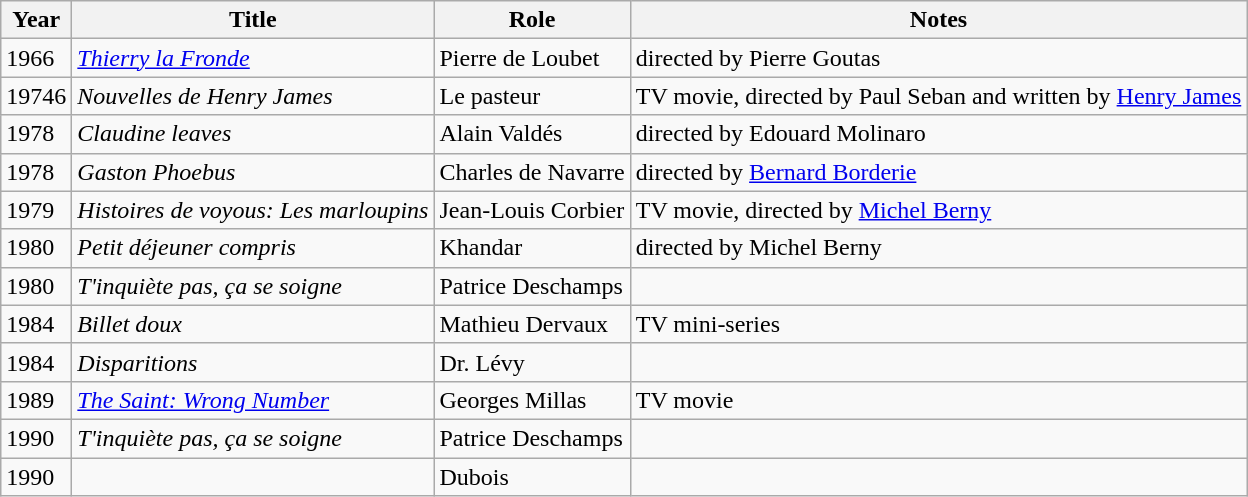<table class="wikitable sortable">
<tr>
<th>Year</th>
<th>Title</th>
<th>Role</th>
<th>Notes</th>
</tr>
<tr>
<td>1966</td>
<td><em><a href='#'>Thierry la Fronde</a></em></td>
<td>Pierre de Loubet</td>
<td>directed by Pierre Goutas</td>
</tr>
<tr>
<td>19746</td>
<td><em>Nouvelles de Henry James</em></td>
<td>Le pasteur</td>
<td>TV movie, directed by Paul Seban and written by <a href='#'>Henry James</a></td>
</tr>
<tr>
<td>1978</td>
<td><em>Claudine leaves</em></td>
<td>Alain Valdés</td>
<td>directed by Edouard Molinaro</td>
</tr>
<tr>
<td>1978</td>
<td><em>Gaston Phoebus</em></td>
<td>Charles de Navarre</td>
<td>directed by <a href='#'>Bernard Borderie</a></td>
</tr>
<tr>
<td>1979</td>
<td><em>Histoires de voyous: Les marloupins</em></td>
<td>Jean-Louis Corbier</td>
<td>TV movie, directed by <a href='#'>Michel Berny</a></td>
</tr>
<tr>
<td>1980</td>
<td><em>Petit déjeuner compris</em></td>
<td>Khandar</td>
<td>directed by Michel Berny</td>
</tr>
<tr>
<td>1980</td>
<td><em>T'inquiète pas, ça se soigne</em></td>
<td>Patrice Deschamps</td>
<td></td>
</tr>
<tr>
<td>1984</td>
<td><em>Billet doux</em></td>
<td>Mathieu Dervaux</td>
<td>TV mini-series</td>
</tr>
<tr>
<td>1984</td>
<td><em>Disparitions</em></td>
<td>Dr. Lévy</td>
<td></td>
</tr>
<tr>
<td>1989</td>
<td><em><a href='#'>The Saint: Wrong Number</a></em></td>
<td>Georges Millas</td>
<td>TV movie</td>
</tr>
<tr>
<td>1990</td>
<td><em>T'inquiète pas, ça se soigne</em></td>
<td>Patrice Deschamps</td>
<td></td>
</tr>
<tr>
<td>1990</td>
<td><em></em></td>
<td>Dubois</td>
<td></td>
</tr>
</table>
